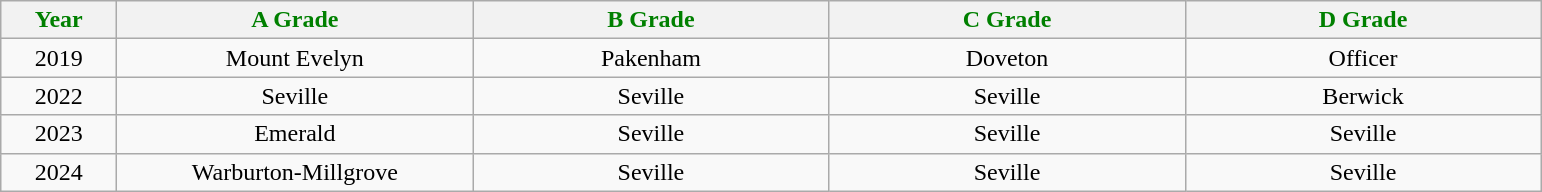<table class="wikitable">
<tr>
<th style="color:green" width="70">Year</th>
<th style="color:green" width="230">A Grade</th>
<th style="color:green" width="230">B Grade</th>
<th style="color:green" width="230">C Grade</th>
<th style="color:green" width="230">D Grade</th>
</tr>
<tr>
<td align="center">2019</td>
<td align="center">Mount Evelyn</td>
<td align="center">Pakenham</td>
<td align="center">Doveton</td>
<td align="center">Officer</td>
</tr>
<tr>
<td align="center">2022</td>
<td align="center">Seville</td>
<td align="center">Seville</td>
<td align="center">Seville</td>
<td align="center">Berwick</td>
</tr>
<tr>
<td align="center">2023</td>
<td align="center">Emerald</td>
<td align="center">Seville</td>
<td align="center">Seville</td>
<td align="center">Seville</td>
</tr>
<tr>
<td align="center">2024</td>
<td align="center">Warburton-Millgrove</td>
<td align="center">Seville</td>
<td align="center">Seville</td>
<td align="center">Seville</td>
</tr>
</table>
